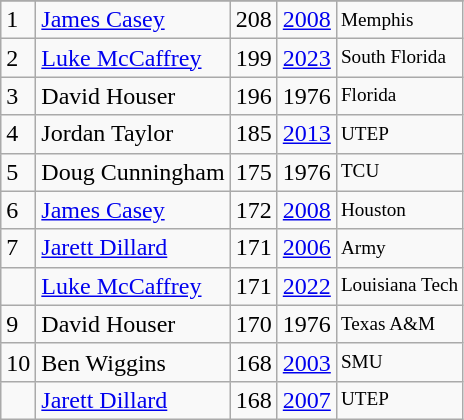<table class="wikitable">
<tr>
</tr>
<tr>
<td>1</td>
<td><a href='#'>James Casey</a></td>
<td>208</td>
<td><a href='#'>2008</a></td>
<td style="font-size:80%;">Memphis</td>
</tr>
<tr>
<td>2</td>
<td><a href='#'>Luke McCaffrey</a></td>
<td>199</td>
<td><a href='#'>2023</a></td>
<td style="font-size:80%;">South Florida</td>
</tr>
<tr>
<td>3</td>
<td>David Houser</td>
<td>196</td>
<td>1976</td>
<td style="font-size:80%;">Florida</td>
</tr>
<tr>
<td>4</td>
<td>Jordan Taylor</td>
<td>185</td>
<td><a href='#'>2013</a></td>
<td style="font-size:80%;">UTEP</td>
</tr>
<tr>
<td>5</td>
<td>Doug Cunningham</td>
<td>175</td>
<td>1976</td>
<td style="font-size:80%;">TCU</td>
</tr>
<tr>
<td>6</td>
<td><a href='#'>James Casey</a></td>
<td>172</td>
<td><a href='#'>2008</a></td>
<td style="font-size:80%;">Houston</td>
</tr>
<tr>
<td>7</td>
<td><a href='#'>Jarett Dillard</a></td>
<td>171</td>
<td><a href='#'>2006</a></td>
<td style="font-size:80%;">Army</td>
</tr>
<tr>
<td></td>
<td><a href='#'>Luke McCaffrey</a></td>
<td>171</td>
<td><a href='#'>2022</a></td>
<td style="font-size:80%;">Louisiana Tech</td>
</tr>
<tr>
<td>9</td>
<td>David Houser</td>
<td>170</td>
<td>1976</td>
<td style="font-size:80%;">Texas A&M</td>
</tr>
<tr>
<td>10</td>
<td>Ben Wiggins</td>
<td>168</td>
<td><a href='#'>2003</a></td>
<td style="font-size:80%;">SMU</td>
</tr>
<tr>
<td></td>
<td><a href='#'>Jarett Dillard</a></td>
<td>168</td>
<td><a href='#'>2007</a></td>
<td style="font-size:80%;">UTEP</td>
</tr>
</table>
